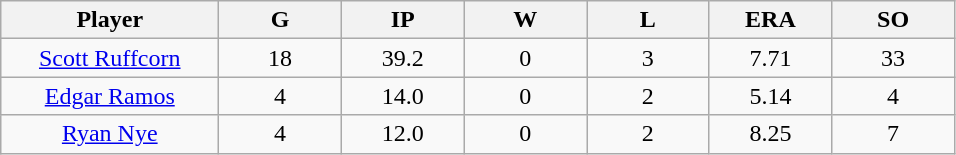<table class="wikitable sortable">
<tr>
<th bgcolor="#DDDDFF" width="16%">Player</th>
<th bgcolor="#DDDDFF" width="9%">G</th>
<th bgcolor="#DDDDFF" width="9%">IP</th>
<th bgcolor="#DDDDFF" width="9%">W</th>
<th bgcolor="#DDDDFF" width="9%">L</th>
<th bgcolor="#DDDDFF" width="9%">ERA</th>
<th bgcolor="#DDDDFF" width="9%">SO</th>
</tr>
<tr align=center>
<td><a href='#'>Scott Ruffcorn</a></td>
<td>18</td>
<td>39.2</td>
<td>0</td>
<td>3</td>
<td>7.71</td>
<td>33</td>
</tr>
<tr align=center>
<td><a href='#'>Edgar Ramos</a></td>
<td>4</td>
<td>14.0</td>
<td>0</td>
<td>2</td>
<td>5.14</td>
<td>4</td>
</tr>
<tr align=center>
<td><a href='#'>Ryan Nye</a></td>
<td>4</td>
<td>12.0</td>
<td>0</td>
<td>2</td>
<td>8.25</td>
<td>7</td>
</tr>
</table>
